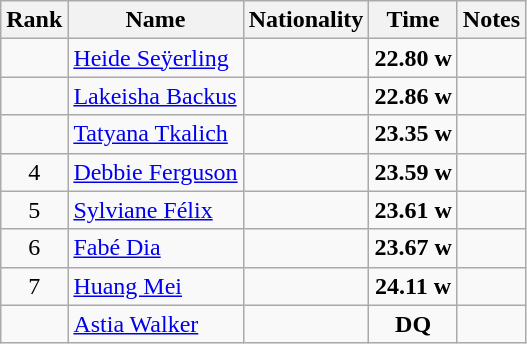<table class="wikitable sortable" style="text-align:center">
<tr>
<th>Rank</th>
<th>Name</th>
<th>Nationality</th>
<th>Time</th>
<th>Notes</th>
</tr>
<tr>
<td></td>
<td align=left><a href='#'>Heide Seÿerling</a></td>
<td align=left></td>
<td><strong>22.80</strong> <strong>w</strong></td>
<td></td>
</tr>
<tr>
<td></td>
<td align=left><a href='#'>Lakeisha Backus</a></td>
<td align=left></td>
<td><strong>22.86</strong> <strong>w</strong></td>
<td></td>
</tr>
<tr>
<td></td>
<td align=left><a href='#'>Tatyana Tkalich</a></td>
<td align=left></td>
<td><strong>23.35</strong> <strong>w</strong></td>
<td></td>
</tr>
<tr>
<td>4</td>
<td align=left><a href='#'>Debbie Ferguson</a></td>
<td align=left></td>
<td><strong>23.59</strong> <strong>w</strong></td>
<td></td>
</tr>
<tr>
<td>5</td>
<td align=left><a href='#'>Sylviane Félix</a></td>
<td align=left></td>
<td><strong>23.61</strong> <strong>w</strong></td>
<td></td>
</tr>
<tr>
<td>6</td>
<td align=left><a href='#'>Fabé Dia</a></td>
<td align=left></td>
<td><strong>23.67</strong> <strong>w</strong></td>
<td></td>
</tr>
<tr>
<td>7</td>
<td align=left><a href='#'>Huang Mei</a></td>
<td align=left></td>
<td><strong>24.11</strong> <strong>w</strong></td>
<td></td>
</tr>
<tr>
<td></td>
<td align=left><a href='#'>Astia Walker</a></td>
<td align=left></td>
<td><strong>DQ</strong></td>
<td></td>
</tr>
</table>
